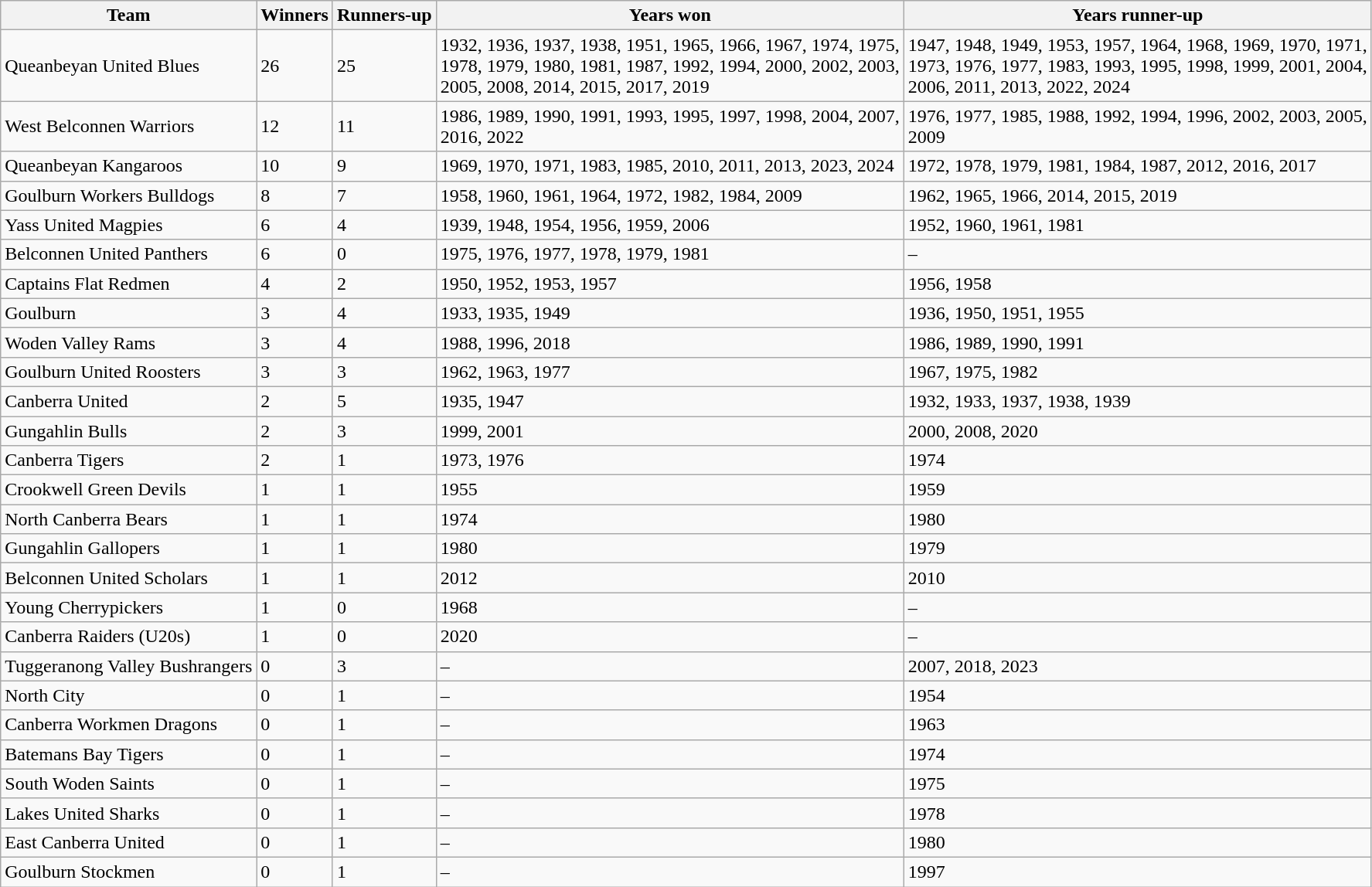<table class="wikitable sortable">
<tr>
<th>Team</th>
<th>Winners</th>
<th>Runners-up</th>
<th>Years won</th>
<th>Years runner-up</th>
</tr>
<tr>
<td> Queanbeyan United Blues</td>
<td>26</td>
<td>25</td>
<td>1932, 1936, 1937, 1938, 1951, 1965, 1966, 1967, 1974, 1975,<br>1978, 1979, 1980, 1981, 1987, 1992, 1994, 2000, 2002, 2003,<br>2005, 2008, 2014, 2015, 2017, 2019</td>
<td>1947, 1948, 1949, 1953, 1957, 1964, 1968, 1969, 1970, 1971,<br>1973, 1976, 1977, 1983, 1993, 1995, 1998, 1999, 2001, 2004,<br>2006, 2011, 2013, 2022, 2024</td>
</tr>
<tr>
<td> West Belconnen Warriors</td>
<td>12</td>
<td>11</td>
<td>1986, 1989, 1990, 1991, 1993, 1995, 1997, 1998, 2004, 2007,<br>2016, 2022</td>
<td>1976, 1977, 1985, 1988, 1992, 1994, 1996, 2002, 2003, 2005,<br>2009</td>
</tr>
<tr>
<td> Queanbeyan Kangaroos</td>
<td>10</td>
<td>9</td>
<td>1969, 1970, 1971, 1983, 1985, 2010, 2011, 2013, 2023, 2024</td>
<td>1972, 1978, 1979, 1981, 1984, 1987, 2012, 2016, 2017</td>
</tr>
<tr>
<td> Goulburn Workers Bulldogs</td>
<td>8</td>
<td>7</td>
<td>1958, 1960, 1961, 1964, 1972, 1982, 1984, 2009</td>
<td>1962, 1965, 1966, 2014, 2015, 2019</td>
</tr>
<tr>
<td> Yass United Magpies</td>
<td>6</td>
<td>4</td>
<td>1939, 1948, 1954, 1956, 1959, 2006</td>
<td>1952, 1960, 1961, 1981</td>
</tr>
<tr>
<td> Belconnen United Panthers</td>
<td>6</td>
<td>0</td>
<td>1975, 1976, 1977, 1978, 1979, 1981</td>
<td>–</td>
</tr>
<tr>
<td> Captains Flat Redmen</td>
<td>4</td>
<td>2</td>
<td>1950, 1952, 1953, 1957</td>
<td>1956, 1958</td>
</tr>
<tr>
<td> Goulburn</td>
<td>3</td>
<td>4</td>
<td>1933, 1935, 1949</td>
<td>1936, 1950, 1951, 1955</td>
</tr>
<tr>
<td> Woden Valley Rams</td>
<td>3</td>
<td>4</td>
<td>1988, 1996, 2018</td>
<td>1986, 1989, 1990, 1991</td>
</tr>
<tr>
<td> Goulburn United Roosters</td>
<td>3</td>
<td>3</td>
<td>1962, 1963, 1977</td>
<td>1967, 1975, 1982</td>
</tr>
<tr>
<td> Canberra United</td>
<td>2</td>
<td>5</td>
<td>1935, 1947</td>
<td>1932, 1933, 1937, 1938, 1939</td>
</tr>
<tr>
<td> Gungahlin Bulls</td>
<td>2</td>
<td>3</td>
<td>1999, 2001</td>
<td>2000, 2008, 2020</td>
</tr>
<tr>
<td> Canberra Tigers</td>
<td>2</td>
<td>1</td>
<td>1973, 1976</td>
<td>1974</td>
</tr>
<tr>
<td> Crookwell Green Devils</td>
<td>1</td>
<td>1</td>
<td>1955</td>
<td>1959</td>
</tr>
<tr>
<td> North Canberra Bears</td>
<td>1</td>
<td>1</td>
<td>1974</td>
<td>1980</td>
</tr>
<tr>
<td> Gungahlin Gallopers</td>
<td>1</td>
<td>1</td>
<td>1980</td>
<td>1979</td>
</tr>
<tr>
<td> Belconnen United Scholars</td>
<td>1</td>
<td>1</td>
<td>2012</td>
<td>2010</td>
</tr>
<tr>
<td> Young Cherrypickers</td>
<td>1</td>
<td>0</td>
<td>1968</td>
<td>–</td>
</tr>
<tr>
<td> Canberra Raiders (U20s)</td>
<td>1</td>
<td>0</td>
<td>2020</td>
<td>–</td>
</tr>
<tr>
<td> Tuggeranong Valley Bushrangers</td>
<td>0</td>
<td>3</td>
<td>–</td>
<td>2007, 2018, 2023</td>
</tr>
<tr>
<td> North City</td>
<td>0</td>
<td>1</td>
<td>–</td>
<td>1954</td>
</tr>
<tr>
<td> Canberra Workmen Dragons</td>
<td>0</td>
<td>1</td>
<td>–</td>
<td>1963</td>
</tr>
<tr>
<td> Batemans Bay Tigers</td>
<td>0</td>
<td>1</td>
<td>–</td>
<td>1974</td>
</tr>
<tr>
<td> South Woden Saints</td>
<td>0</td>
<td>1</td>
<td>–</td>
<td>1975</td>
</tr>
<tr>
<td> Lakes United Sharks</td>
<td>0</td>
<td>1</td>
<td>–</td>
<td>1978</td>
</tr>
<tr>
<td> East Canberra United</td>
<td>0</td>
<td>1</td>
<td>–</td>
<td>1980</td>
</tr>
<tr>
<td> Goulburn Stockmen</td>
<td>0</td>
<td>1</td>
<td>–</td>
<td>1997</td>
</tr>
</table>
